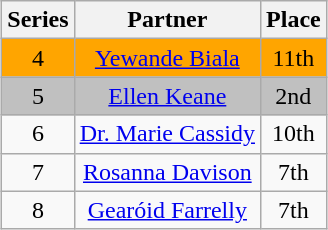<table class="wikitable sortable" style="margin:auto; text-align:center;">
<tr>
<th>Series</th>
<th>Partner</th>
<th>Place</th>
</tr>
<tr bgcolor="orange">
<td>4</td>
<td><a href='#'>Yewande Biala</a></td>
<td>11th</td>
</tr>
<tr bgcolor="silver">
<td>5</td>
<td><a href='#'>Ellen Keane</a></td>
<td>2nd</td>
</tr>
<tr>
<td>6</td>
<td><a href='#'>Dr. Marie Cassidy</a></td>
<td>10th</td>
</tr>
<tr>
<td>7</td>
<td><a href='#'>Rosanna Davison</a></td>
<td>7th</td>
</tr>
<tr>
<td>8</td>
<td><a href='#'>Gearóid Farrelly</a></td>
<td>7th</td>
</tr>
</table>
